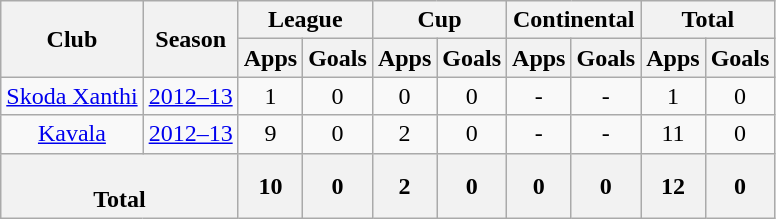<table class="wikitable" style="text-align: center;">
<tr>
<th rowspan="2">Club</th>
<th rowspan="2">Season</th>
<th colspan="2">League</th>
<th colspan="2">Cup</th>
<th colspan="2">Continental</th>
<th colspan="2">Total</th>
</tr>
<tr>
<th>Apps</th>
<th>Goals</th>
<th>Apps</th>
<th>Goals</th>
<th>Apps</th>
<th>Goals</th>
<th>Apps</th>
<th>Goals</th>
</tr>
<tr>
<td rowspan="1" valign="center"><a href='#'>Skoda Xanthi</a></td>
<td><a href='#'>2012–13</a></td>
<td>1</td>
<td>0</td>
<td>0</td>
<td>0</td>
<td>-</td>
<td>-</td>
<td>1</td>
<td>0</td>
</tr>
<tr>
<td rowspan="1" valign="center"><a href='#'>Kavala</a></td>
<td><a href='#'>2012–13</a></td>
<td>9</td>
<td>0</td>
<td>2</td>
<td>0</td>
<td>-</td>
<td>-</td>
<td>11</td>
<td>0</td>
</tr>
<tr>
<th colspan="2"><br><strong>Total</strong></th>
<th>10</th>
<th>0</th>
<th>2</th>
<th>0</th>
<th>0</th>
<th>0</th>
<th>12</th>
<th>0</th>
</tr>
</table>
